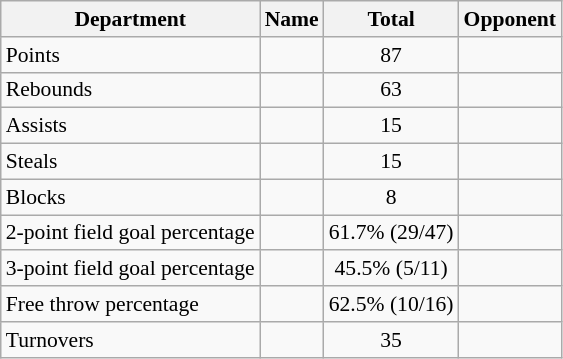<table class=wikitable style="font-size:90%;">
<tr>
<th>Department</th>
<th>Name</th>
<th>Total</th>
<th>Opponent</th>
</tr>
<tr>
<td>Points</td>
<td></td>
<td align=center>87</td>
<td></td>
</tr>
<tr>
<td>Rebounds</td>
<td></td>
<td align=center>63</td>
<td></td>
</tr>
<tr>
<td>Assists</td>
<td></td>
<td align=center>15</td>
<td></td>
</tr>
<tr>
<td>Steals</td>
<td></td>
<td align=center>15</td>
<td></td>
</tr>
<tr>
<td>Blocks</td>
<td></td>
<td align=center>8</td>
<td></td>
</tr>
<tr>
<td>2-point field goal percentage</td>
<td></td>
<td align=center>61.7% (29/47)</td>
<td></td>
</tr>
<tr>
<td>3-point field goal percentage</td>
<td></td>
<td align=center>45.5% (5/11)</td>
<td></td>
</tr>
<tr>
<td>Free throw percentage</td>
<td></td>
<td align=center>62.5% (10/16)</td>
<td></td>
</tr>
<tr>
<td>Turnovers</td>
<td></td>
<td align=center>35</td>
<td></td>
</tr>
</table>
